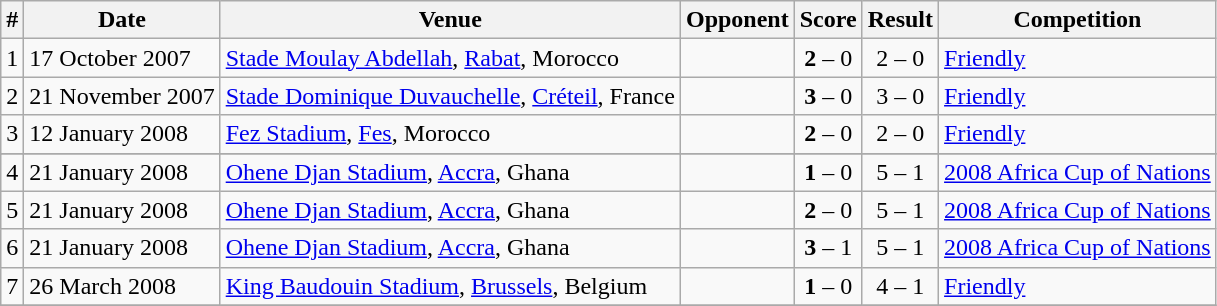<table class="wikitable collapsible collapsed">
<tr>
<th>#</th>
<th>Date</th>
<th>Venue</th>
<th>Opponent</th>
<th>Score</th>
<th>Result</th>
<th>Competition</th>
</tr>
<tr>
<td>1</td>
<td>17 October 2007</td>
<td><a href='#'>Stade Moulay Abdellah</a>, <a href='#'>Rabat</a>, Morocco</td>
<td></td>
<td style="text-align:center;"><strong>2</strong> – 0</td>
<td style="text-align:center;">2 – 0</td>
<td><a href='#'>Friendly</a></td>
</tr>
<tr>
<td>2</td>
<td>21 November 2007</td>
<td><a href='#'>Stade Dominique Duvauchelle</a>, <a href='#'>Créteil</a>, France</td>
<td></td>
<td style="text-align:center;"><strong>3</strong> – 0</td>
<td style="text-align:center;">3 – 0</td>
<td><a href='#'>Friendly</a></td>
</tr>
<tr>
<td>3</td>
<td>12 January 2008</td>
<td><a href='#'>Fez Stadium</a>, <a href='#'>Fes</a>, Morocco</td>
<td></td>
<td style="text-align:center;"><strong>2</strong> – 0</td>
<td style="text-align:center;">2 – 0</td>
<td><a href='#'>Friendly</a></td>
</tr>
<tr>
</tr>
<tr>
<td>4</td>
<td>21 January 2008</td>
<td><a href='#'>Ohene Djan Stadium</a>, <a href='#'>Accra</a>, Ghana</td>
<td></td>
<td style="text-align:center;"><strong>1</strong> – 0</td>
<td style="text-align:center;">5 – 1</td>
<td><a href='#'>2008 Africa Cup of Nations</a></td>
</tr>
<tr>
<td>5</td>
<td>21 January 2008</td>
<td><a href='#'>Ohene Djan Stadium</a>, <a href='#'>Accra</a>, Ghana</td>
<td></td>
<td style="text-align:center;"><strong>2</strong> – 0</td>
<td style="text-align:center;">5 – 1</td>
<td><a href='#'>2008 Africa Cup of Nations</a></td>
</tr>
<tr>
<td>6</td>
<td>21 January 2008</td>
<td><a href='#'>Ohene Djan Stadium</a>, <a href='#'>Accra</a>, Ghana</td>
<td></td>
<td style="text-align:center;"><strong>3</strong> – 1</td>
<td style="text-align:center;">5 – 1</td>
<td><a href='#'>2008 Africa Cup of Nations</a></td>
</tr>
<tr>
<td>7</td>
<td>26 March 2008</td>
<td><a href='#'>King Baudouin Stadium</a>, <a href='#'>Brussels</a>, Belgium</td>
<td></td>
<td style="text-align:center;"><strong>1</strong> – 0</td>
<td style="text-align:center;">4 – 1</td>
<td><a href='#'>Friendly</a></td>
</tr>
<tr>
</tr>
</table>
